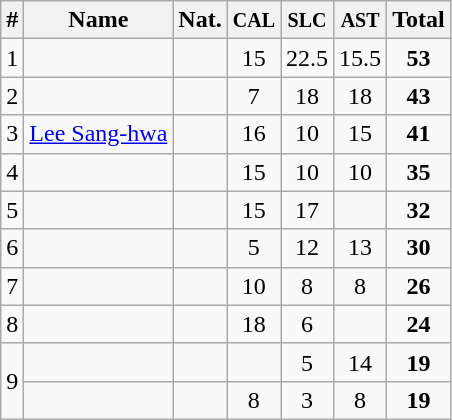<table class="wikitable sortable" style="text-align:center;">
<tr>
<th>#</th>
<th>Name</th>
<th>Nat.</th>
<th><small>CAL</small></th>
<th><small>SLC</small></th>
<th><small>AST</small></th>
<th>Total</th>
</tr>
<tr>
<td>1</td>
<td align=left></td>
<td></td>
<td>15</td>
<td>22.5</td>
<td>15.5</td>
<td><strong>53</strong></td>
</tr>
<tr>
<td>2</td>
<td align=left></td>
<td></td>
<td>7</td>
<td>18</td>
<td>18</td>
<td><strong>43</strong></td>
</tr>
<tr>
<td>3</td>
<td align=left><a href='#'>Lee Sang-hwa</a></td>
<td></td>
<td>16</td>
<td>10</td>
<td>15</td>
<td><strong>41</strong></td>
</tr>
<tr>
<td>4</td>
<td align=left></td>
<td></td>
<td>15</td>
<td>10</td>
<td>10</td>
<td><strong>35</strong></td>
</tr>
<tr>
<td>5</td>
<td align=left></td>
<td></td>
<td>15</td>
<td>17</td>
<td></td>
<td><strong>32</strong></td>
</tr>
<tr>
<td>6</td>
<td align=left></td>
<td></td>
<td>5</td>
<td>12</td>
<td>13</td>
<td><strong>30</strong></td>
</tr>
<tr>
<td>7</td>
<td align=left></td>
<td></td>
<td>10</td>
<td>8</td>
<td>8</td>
<td><strong>26</strong></td>
</tr>
<tr>
<td>8</td>
<td align=left></td>
<td></td>
<td>18</td>
<td>6</td>
<td></td>
<td><strong>24</strong></td>
</tr>
<tr>
<td rowspan=2>9</td>
<td align=left></td>
<td></td>
<td></td>
<td>5</td>
<td>14</td>
<td><strong>19</strong></td>
</tr>
<tr>
<td align=left></td>
<td></td>
<td>8</td>
<td>3</td>
<td>8</td>
<td><strong>19</strong></td>
</tr>
</table>
